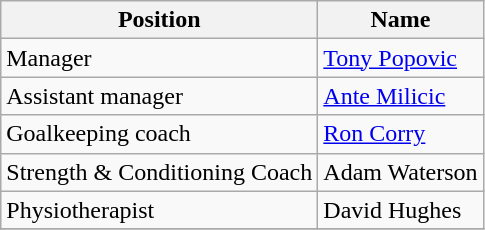<table class="wikitable">
<tr>
<th>Position</th>
<th>Name</th>
</tr>
<tr>
<td>Manager</td>
<td> <a href='#'>Tony Popovic</a></td>
</tr>
<tr>
<td>Assistant manager</td>
<td> <a href='#'>Ante Milicic</a></td>
</tr>
<tr>
<td>Goalkeeping coach</td>
<td> <a href='#'>Ron Corry</a></td>
</tr>
<tr>
<td>Strength & Conditioning Coach</td>
<td> Adam Waterson</td>
</tr>
<tr>
<td>Physiotherapist</td>
<td> David Hughes</td>
</tr>
<tr>
</tr>
</table>
